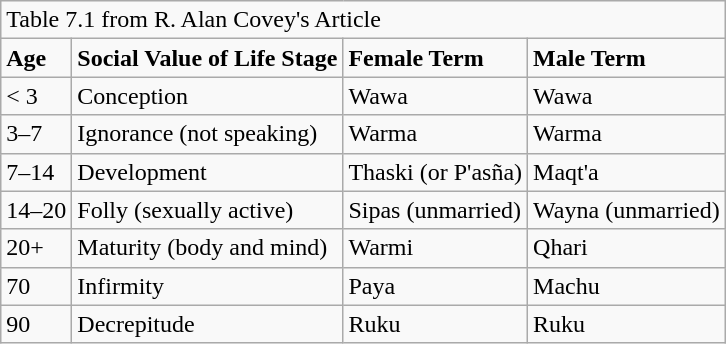<table class="wikitable">
<tr>
<td colspan="4">Table 7.1 from R. Alan Covey's Article</td>
</tr>
<tr>
<td><strong>Age</strong></td>
<td><strong>Social Value of Life Stage</strong></td>
<td><strong>Female Term</strong></td>
<td><strong>Male Term</strong></td>
</tr>
<tr>
<td><  3</td>
<td>Conception</td>
<td>Wawa</td>
<td>Wawa</td>
</tr>
<tr>
<td>3–7</td>
<td>Ignorance (not speaking)</td>
<td>Warma</td>
<td>Warma</td>
</tr>
<tr>
<td>7–14</td>
<td>Development</td>
<td>Thaski (or P'asña)</td>
<td>Maqt'a</td>
</tr>
<tr>
<td>14–20</td>
<td>Folly (sexually active)</td>
<td>Sipas (unmarried)</td>
<td>Wayna (unmarried)</td>
</tr>
<tr>
<td>20+</td>
<td>Maturity (body and mind)</td>
<td>Warmi</td>
<td>Qhari</td>
</tr>
<tr>
<td>70</td>
<td>Infirmity</td>
<td>Paya</td>
<td>Machu</td>
</tr>
<tr>
<td>90</td>
<td>Decrepitude</td>
<td>Ruku</td>
<td>Ruku</td>
</tr>
</table>
